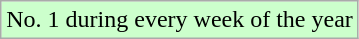<table class="wikitable">
<tr bgcolor=ccffcc>
<td>No. 1 during every week of the year</td>
</tr>
</table>
